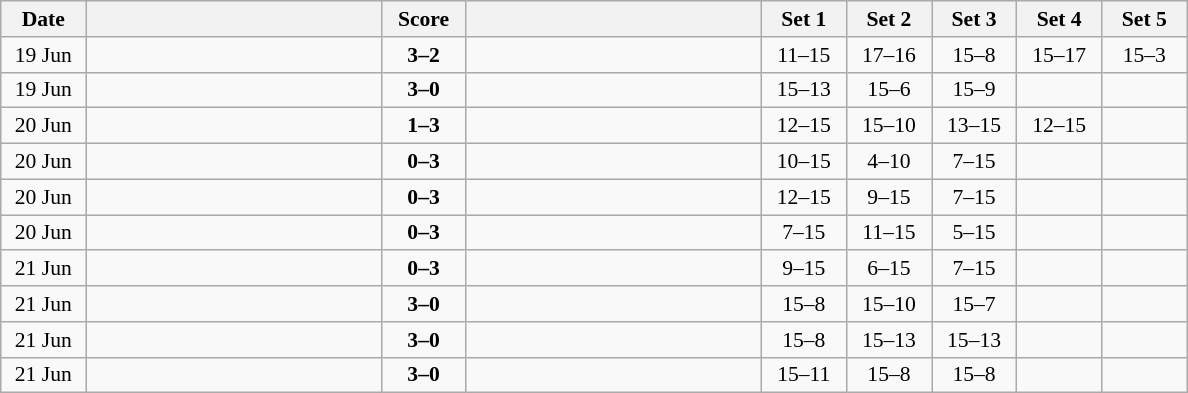<table class="wikitable" style="text-align: center; font-size:90% ">
<tr>
<th width="50">Date</th>
<th align="right" width="190"></th>
<th width="50">Score</th>
<th align="left" width="190"></th>
<th width="50">Set 1</th>
<th width="50">Set 2</th>
<th width="50">Set 3</th>
<th width="50">Set 4</th>
<th width="50">Set 5</th>
</tr>
<tr>
<td>19 Jun</td>
<td align=right><strong></strong></td>
<td align=center><strong>3–2</strong></td>
<td align=left></td>
<td>11–15</td>
<td>17–16</td>
<td>15–8</td>
<td>15–17</td>
<td>15–3</td>
</tr>
<tr>
<td>19 Jun</td>
<td align=right><strong></strong></td>
<td align=center><strong>3–0</strong></td>
<td align=left></td>
<td>15–13</td>
<td>15–6</td>
<td>15–9</td>
<td></td>
<td></td>
</tr>
<tr>
<td>20 Jun</td>
<td align=right></td>
<td align=center><strong>1–3</strong></td>
<td align=left><strong></strong></td>
<td>12–15</td>
<td>15–10</td>
<td>13–15</td>
<td>12–15</td>
<td></td>
</tr>
<tr>
<td>20 Jun</td>
<td align=right></td>
<td align=center><strong>0–3</strong></td>
<td align=left><strong></strong></td>
<td>10–15</td>
<td>4–10</td>
<td>7–15</td>
<td></td>
<td></td>
</tr>
<tr>
<td>20 Jun</td>
<td align=right></td>
<td align=center><strong>0–3</strong></td>
<td align=left><strong></strong></td>
<td>12–15</td>
<td>9–15</td>
<td>7–15</td>
<td></td>
<td></td>
</tr>
<tr>
<td>20 Jun</td>
<td align=right></td>
<td align=center><strong>0–3</strong></td>
<td align=left><strong></strong></td>
<td>7–15</td>
<td>11–15</td>
<td>5–15</td>
<td></td>
<td></td>
</tr>
<tr>
<td>21 Jun</td>
<td align=right></td>
<td align=center><strong>0–3</strong></td>
<td align=left><strong></strong></td>
<td>9–15</td>
<td>6–15</td>
<td>7–15</td>
<td></td>
<td></td>
</tr>
<tr>
<td>21 Jun</td>
<td align=right><strong></strong></td>
<td align=center><strong>3–0</strong></td>
<td align=left></td>
<td>15–8</td>
<td>15–10</td>
<td>15–7</td>
<td></td>
<td></td>
</tr>
<tr>
<td>21 Jun</td>
<td align=right><strong></strong></td>
<td align=center><strong>3–0</strong></td>
<td align=left></td>
<td>15–8</td>
<td>15–13</td>
<td>15–13</td>
<td></td>
<td></td>
</tr>
<tr>
<td>21 Jun</td>
<td align=right><strong></strong></td>
<td align=center><strong>3–0</strong></td>
<td align=left></td>
<td>15–11</td>
<td>15–8</td>
<td>15–8</td>
<td></td>
<td></td>
</tr>
</table>
